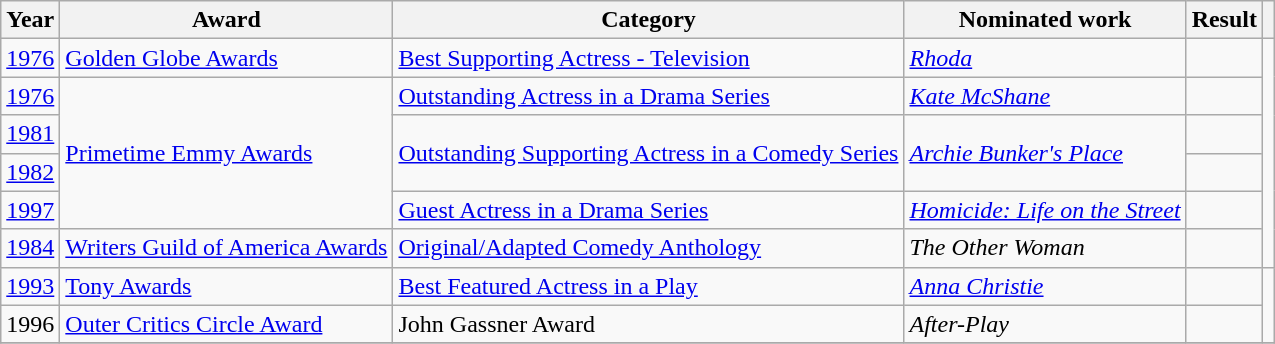<table class="wikitable">
<tr>
<th>Year</th>
<th>Award</th>
<th>Category</th>
<th>Nominated work</th>
<th>Result</th>
<th></th>
</tr>
<tr>
<td><a href='#'>1976</a></td>
<td><a href='#'>Golden Globe Awards</a></td>
<td><a href='#'>Best Supporting Actress - Television</a></td>
<td><em><a href='#'>Rhoda</a></em></td>
<td></td>
<td rowspan=6></td>
</tr>
<tr>
<td><a href='#'>1976</a></td>
<td rowspan=4><a href='#'>Primetime Emmy Awards</a></td>
<td><a href='#'>Outstanding Actress in a Drama Series</a></td>
<td><em><a href='#'>Kate McShane</a></em></td>
<td></td>
</tr>
<tr>
<td><a href='#'>1981</a></td>
<td rowspan=2><a href='#'>Outstanding Supporting Actress in a Comedy Series</a></td>
<td rowspan=2><em><a href='#'>Archie Bunker's Place</a></em></td>
<td></td>
</tr>
<tr>
<td><a href='#'>1982</a></td>
<td></td>
</tr>
<tr>
<td><a href='#'>1997</a></td>
<td><a href='#'>Guest Actress in a Drama Series</a></td>
<td><em><a href='#'>Homicide: Life on the Street</a></em></td>
<td></td>
</tr>
<tr>
<td><a href='#'>1984</a></td>
<td><a href='#'>Writers Guild of America Awards</a></td>
<td><a href='#'>Original/Adapted Comedy Anthology</a></td>
<td><em>The Other Woman</em></td>
<td></td>
</tr>
<tr>
<td><a href='#'>1993</a></td>
<td><a href='#'>Tony Awards</a></td>
<td><a href='#'>Best Featured Actress in a Play</a></td>
<td><em><a href='#'>Anna Christie</a></em></td>
<td></td>
<td rowspan=2></td>
</tr>
<tr>
<td>1996</td>
<td><a href='#'>Outer Critics Circle Award</a></td>
<td>John Gassner Award</td>
<td><em>After-Play</em></td>
<td></td>
</tr>
<tr>
</tr>
</table>
